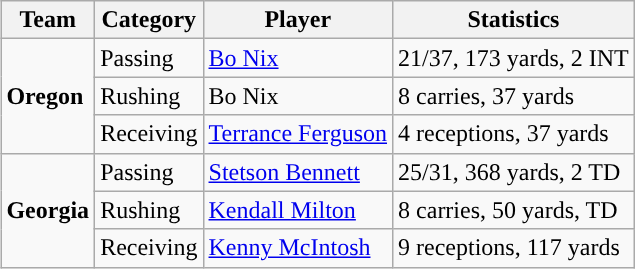<table class="wikitable" style="float: right;">
<tr>
<th>Team</th>
<th>Category</th>
<th>Player</th>
<th>Statistics</th>
</tr>
<tr>
<td rowspan=3><strong>Oregon</strong></td>
<td>Passing</td>
<td><a href='#'>Bo Nix</a></td>
<td>21/37, 173 yards, 2 INT</td>
</tr>
<tr>
<td>Rushing</td>
<td>Bo Nix</td>
<td>8 carries, 37 yards</td>
</tr>
<tr>
<td>Receiving</td>
<td><a href='#'>Terrance Ferguson</a></td>
<td>4 receptions, 37 yards</td>
</tr>
<tr>
<td rowspan=3><strong>Georgia</strong></td>
<td>Passing</td>
<td><a href='#'>Stetson Bennett</a></td>
<td>25/31, 368 yards, 2 TD</td>
</tr>
<tr>
<td>Rushing</td>
<td><a href='#'>Kendall Milton</a></td>
<td>8 carries, 50 yards, TD</td>
</tr>
<tr>
<td>Receiving</td>
<td><a href='#'>Kenny McIntosh</a></td>
<td>9 receptions, 117 yards</td>
</tr>
</table>
